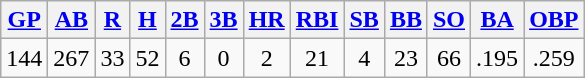<table class="wikitable">
<tr>
<th><a href='#'>GP</a></th>
<th><a href='#'>AB</a></th>
<th><a href='#'>R</a></th>
<th><a href='#'>H</a></th>
<th><a href='#'>2B</a></th>
<th><a href='#'>3B</a></th>
<th><a href='#'>HR</a></th>
<th><a href='#'>RBI</a></th>
<th><a href='#'>SB</a></th>
<th><a href='#'>BB</a></th>
<th><a href='#'>SO</a></th>
<th><a href='#'>BA</a></th>
<th><a href='#'>OBP</a></th>
</tr>
<tr align=center>
<td>144</td>
<td>267</td>
<td>33</td>
<td>52</td>
<td>6</td>
<td>0</td>
<td>2</td>
<td>21</td>
<td>4</td>
<td>23</td>
<td>66</td>
<td>.195</td>
<td>.259</td>
</tr>
</table>
